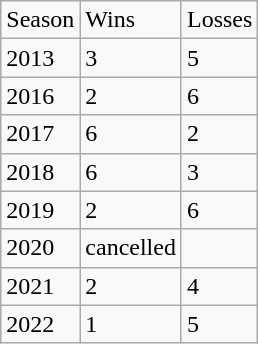<table class="plainrowheaders wikitable">
<tr>
<td>Season</td>
<td>Wins</td>
<td>Losses</td>
</tr>
<tr>
<td>2013</td>
<td>3</td>
<td>5</td>
</tr>
<tr>
<td>2016</td>
<td>2</td>
<td>6</td>
</tr>
<tr>
<td>2017</td>
<td>6</td>
<td>2</td>
</tr>
<tr>
<td>2018</td>
<td>6</td>
<td>3</td>
</tr>
<tr>
<td>2019</td>
<td>2</td>
<td>6</td>
</tr>
<tr>
<td>2020</td>
<td>cancelled</td>
<td></td>
</tr>
<tr>
<td>2021</td>
<td>2</td>
<td>4</td>
</tr>
<tr>
<td>2022</td>
<td>1</td>
<td>5</td>
</tr>
</table>
